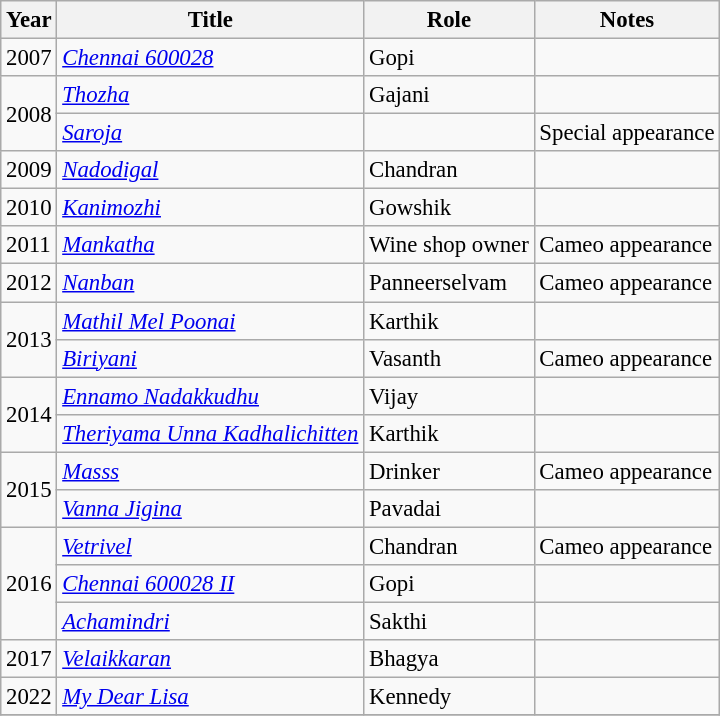<table class="wikitable" style="font-size: 95%;">
<tr>
<th>Year</th>
<th>Title</th>
<th>Role</th>
<th>Notes</th>
</tr>
<tr>
<td>2007</td>
<td><em><a href='#'>Chennai 600028</a></em></td>
<td>Gopi</td>
<td></td>
</tr>
<tr>
<td rowspan="2">2008</td>
<td><em><a href='#'>Thozha</a></em></td>
<td>Gajani</td>
<td></td>
</tr>
<tr>
<td><em><a href='#'>Saroja</a></em></td>
<td></td>
<td>Special appearance</td>
</tr>
<tr>
<td>2009</td>
<td><em><a href='#'>Nadodigal</a></em></td>
<td>Chandran</td>
<td></td>
</tr>
<tr>
<td>2010</td>
<td><em><a href='#'>Kanimozhi</a></em></td>
<td>Gowshik</td>
<td></td>
</tr>
<tr>
<td>2011</td>
<td><em><a href='#'>Mankatha</a></em></td>
<td>Wine shop owner</td>
<td>Cameo appearance</td>
</tr>
<tr>
<td rowspan="1">2012</td>
<td><em><a href='#'>Nanban</a></em></td>
<td>Panneerselvam</td>
<td>Cameo appearance</td>
</tr>
<tr>
<td rowspan="2">2013</td>
<td><em><a href='#'>Mathil Mel Poonai</a></em></td>
<td>Karthik</td>
<td></td>
</tr>
<tr>
<td><em><a href='#'>Biriyani</a></em></td>
<td>Vasanth</td>
<td>Cameo appearance</td>
</tr>
<tr>
<td rowspan="2">2014</td>
<td><em><a href='#'>Ennamo Nadakkudhu</a></em></td>
<td>Vijay</td>
<td></td>
</tr>
<tr>
<td><em><a href='#'>Theriyama Unna Kadhalichitten</a></em></td>
<td>Karthik</td>
<td></td>
</tr>
<tr>
<td rowspan="2">2015</td>
<td><em><a href='#'>Masss</a></em></td>
<td>Drinker</td>
<td>Cameo appearance</td>
</tr>
<tr>
<td><em><a href='#'>Vanna Jigina</a></em></td>
<td>Pavadai</td>
<td></td>
</tr>
<tr>
<td rowspan="3">2016</td>
<td><em><a href='#'>Vetrivel</a></em></td>
<td>Chandran</td>
<td>Cameo appearance</td>
</tr>
<tr>
<td><em><a href='#'>Chennai 600028 II</a></em></td>
<td>Gopi</td>
<td></td>
</tr>
<tr>
<td><em><a href='#'>Achamindri</a></em></td>
<td>Sakthi</td>
<td></td>
</tr>
<tr>
<td>2017</td>
<td><em><a href='#'>Velaikkaran</a></em></td>
<td>Bhagya</td>
<td></td>
</tr>
<tr>
<td>2022</td>
<td><em><a href='#'>My Dear Lisa</a></em></td>
<td>Kennedy</td>
<td></td>
</tr>
<tr>
</tr>
</table>
